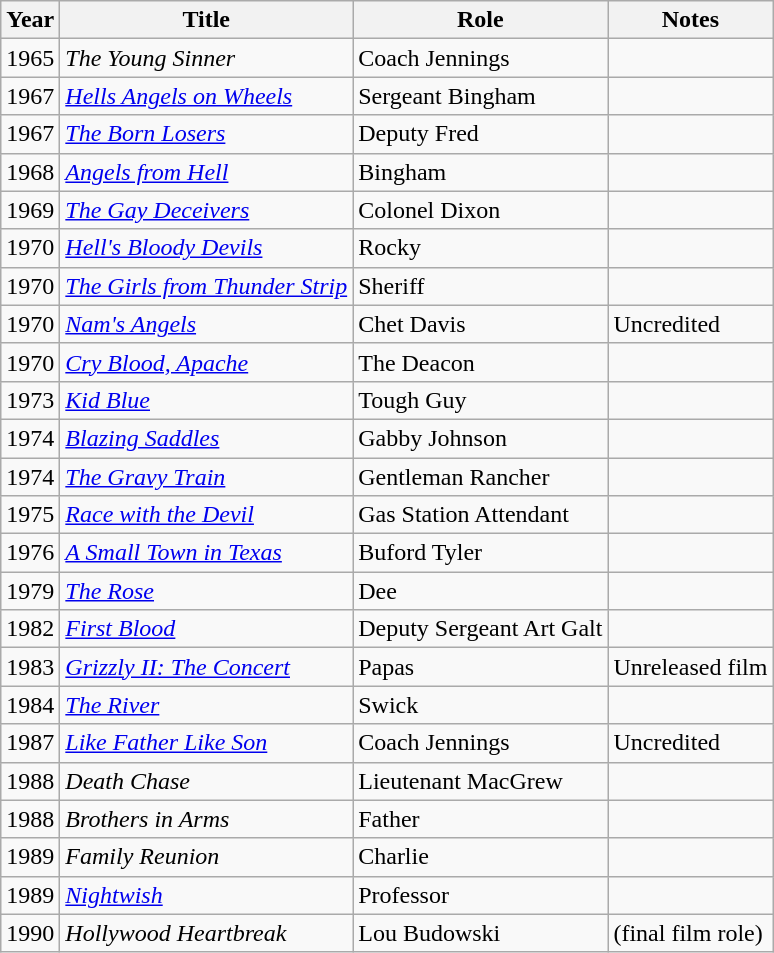<table class="wikitable">
<tr>
<th>Year</th>
<th>Title</th>
<th>Role</th>
<th>Notes</th>
</tr>
<tr>
<td>1965</td>
<td><em>The Young Sinner</em></td>
<td>Coach Jennings</td>
<td></td>
</tr>
<tr>
<td>1967</td>
<td><em><a href='#'>Hells Angels on Wheels</a></em></td>
<td>Sergeant Bingham</td>
<td></td>
</tr>
<tr>
<td>1967</td>
<td><em><a href='#'>The Born Losers</a></em></td>
<td>Deputy Fred</td>
<td></td>
</tr>
<tr>
<td>1968</td>
<td><em><a href='#'>Angels from Hell</a></em></td>
<td>Bingham</td>
<td></td>
</tr>
<tr>
<td>1969</td>
<td><em><a href='#'>The Gay Deceivers</a></em></td>
<td>Colonel Dixon</td>
<td></td>
</tr>
<tr>
<td>1970</td>
<td><em><a href='#'>Hell's Bloody Devils</a></em></td>
<td>Rocky</td>
<td></td>
</tr>
<tr>
<td>1970</td>
<td><em><a href='#'>The Girls from Thunder Strip</a></em></td>
<td>Sheriff</td>
<td></td>
</tr>
<tr>
<td>1970</td>
<td><em><a href='#'>Nam's Angels</a></em></td>
<td>Chet Davis</td>
<td>Uncredited</td>
</tr>
<tr>
<td>1970</td>
<td><em><a href='#'>Cry Blood, Apache</a></em></td>
<td>The Deacon</td>
<td></td>
</tr>
<tr>
<td>1973</td>
<td><em><a href='#'>Kid Blue</a></em></td>
<td>Tough Guy</td>
<td></td>
</tr>
<tr>
<td>1974</td>
<td><em><a href='#'>Blazing Saddles</a></em></td>
<td>Gabby Johnson</td>
<td></td>
</tr>
<tr>
<td>1974</td>
<td><em><a href='#'>The Gravy Train</a></em></td>
<td>Gentleman Rancher</td>
<td></td>
</tr>
<tr>
<td>1975</td>
<td><em><a href='#'>Race with the Devil</a></em></td>
<td>Gas Station Attendant</td>
<td></td>
</tr>
<tr>
<td>1976</td>
<td><em><a href='#'>A Small Town in Texas</a></em></td>
<td>Buford Tyler</td>
<td></td>
</tr>
<tr>
<td>1979</td>
<td><em><a href='#'>The Rose</a></em></td>
<td>Dee</td>
<td></td>
</tr>
<tr>
<td>1982</td>
<td><em><a href='#'>First Blood</a></em></td>
<td>Deputy Sergeant Art Galt</td>
<td></td>
</tr>
<tr>
<td>1983</td>
<td><em><a href='#'>Grizzly II: The Concert</a></em></td>
<td>Papas</td>
<td>Unreleased film</td>
</tr>
<tr>
<td>1984</td>
<td><em><a href='#'>The River</a></em></td>
<td>Swick</td>
<td></td>
</tr>
<tr>
<td>1987</td>
<td><em><a href='#'>Like Father Like Son</a></em></td>
<td>Coach Jennings</td>
<td>Uncredited</td>
</tr>
<tr>
<td>1988</td>
<td><em>Death Chase</em></td>
<td>Lieutenant MacGrew</td>
<td></td>
</tr>
<tr>
<td>1988</td>
<td><em>Brothers in Arms</em></td>
<td>Father</td>
<td></td>
</tr>
<tr>
<td>1989</td>
<td><em>Family Reunion</em></td>
<td>Charlie</td>
<td></td>
</tr>
<tr>
<td>1989</td>
<td><em><a href='#'>Nightwish</a></em></td>
<td>Professor</td>
<td></td>
</tr>
<tr>
<td>1990</td>
<td><em>Hollywood Heartbreak</em></td>
<td>Lou Budowski</td>
<td>(final film role)</td>
</tr>
</table>
